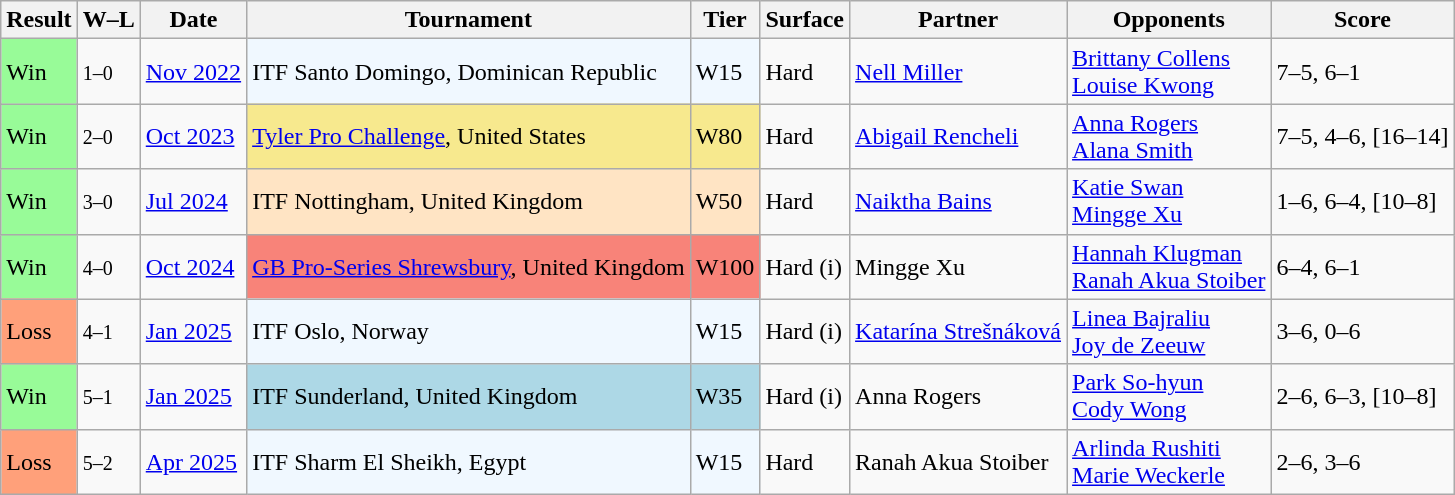<table class="sortable wikitable">
<tr>
<th>Result</th>
<th class="unsortable">W–L</th>
<th>Date</th>
<th>Tournament</th>
<th>Tier</th>
<th>Surface</th>
<th>Partner</th>
<th>Opponents</th>
<th class="unsortable">Score</th>
</tr>
<tr>
<td style="background:#98fb98;">Win</td>
<td><small>1–0</small></td>
<td><a href='#'>Nov 2022</a></td>
<td style="background:#f0f8ff;">ITF Santo Domingo, Dominican Republic</td>
<td style="background:#f0f8ff;">W15</td>
<td>Hard</td>
<td> <a href='#'>Nell Miller</a></td>
<td> <a href='#'>Brittany Collens</a> <br>  <a href='#'>Louise Kwong</a></td>
<td>7–5, 6–1</td>
</tr>
<tr>
<td style="background:#98fb98;">Win</td>
<td><small>2–0</small></td>
<td><a href='#'>Oct 2023</a></td>
<td style="background:#f7e98e"><a href='#'>Tyler Pro Challenge</a>, United States</td>
<td style="background:#f7e98e">W80</td>
<td>Hard</td>
<td> <a href='#'>Abigail Rencheli</a></td>
<td> <a href='#'>Anna Rogers</a> <br>  <a href='#'>Alana Smith</a></td>
<td>7–5, 4–6, [16–14]</td>
</tr>
<tr>
<td style="background:#98fb98;">Win</td>
<td><small>3–0</small></td>
<td><a href='#'>Jul 2024</a></td>
<td style="background:#ffe4c4;">ITF Nottingham, United Kingdom</td>
<td style="background:#ffe4c4;">W50</td>
<td>Hard</td>
<td> <a href='#'>Naiktha Bains</a></td>
<td> <a href='#'>Katie Swan</a> <br>  <a href='#'>Mingge Xu</a></td>
<td>1–6, 6–4, [10–8]</td>
</tr>
<tr>
<td style="background:#98FB98;">Win</td>
<td><small>4–0</small></td>
<td><a href='#'>Oct 2024</a></td>
<td style="background:#f88379;"><a href='#'>GB Pro-Series Shrewsbury</a>, United Kingdom</td>
<td style="background:#f88379;">W100</td>
<td>Hard (i)</td>
<td> Mingge Xu</td>
<td> <a href='#'>Hannah Klugman</a><br> <a href='#'>Ranah Akua Stoiber</a></td>
<td>6–4, 6–1</td>
</tr>
<tr>
<td style="background:#ffa07a;">Loss</td>
<td><small>4–1</small></td>
<td><a href='#'>Jan 2025</a></td>
<td style="background:#f0f8ff;">ITF Oslo, Norway</td>
<td style="background:#f0f8ff;">W15</td>
<td>Hard (i)</td>
<td> <a href='#'>Katarína Strešnáková</a></td>
<td> <a href='#'>Linea Bajraliu</a> <br>  <a href='#'>Joy de Zeeuw</a></td>
<td>3–6, 0–6</td>
</tr>
<tr>
<td style="background:#98FB98;">Win</td>
<td><small>5–1</small></td>
<td><a href='#'>Jan 2025</a></td>
<td style="background:lightblue;">ITF Sunderland, United Kingdom</td>
<td style="background:lightblue;">W35</td>
<td>Hard (i)</td>
<td> Anna Rogers</td>
<td> <a href='#'>Park So-hyun</a> <br>  <a href='#'>Cody Wong</a></td>
<td>2–6, 6–3, [10–8]</td>
</tr>
<tr>
<td style="background:#ffa07a;">Loss</td>
<td><small>5–2</small></td>
<td><a href='#'>Apr 2025</a></td>
<td style="background:#f0f8ff;">ITF Sharm El Sheikh, Egypt</td>
<td style="background:#f0f8ff;">W15</td>
<td>Hard</td>
<td> Ranah Akua Stoiber</td>
<td> <a href='#'>Arlinda Rushiti</a> <br>  <a href='#'>Marie Weckerle</a></td>
<td>2–6, 3–6</td>
</tr>
</table>
